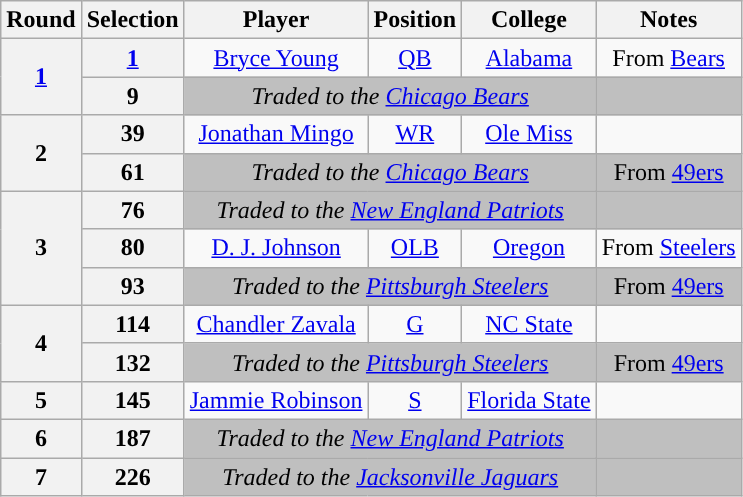<table class="wikitable" style="text-align:center">
<tr>
<th>Round</th>
<th>Selection</th>
<th>Player</th>
<th>Position</th>
<th>College</th>
<th>Notes</th>
</tr>
<tr>
<th rowspan="2"><a href='#'>1</a></th>
<th><a href='#'>1</a></th>
<td><a href='#'>Bryce Young</a></td>
<td><a href='#'>QB</a></td>
<td><a href='#'>Alabama</a></td>
<td>From <a href='#'>Bears</a></td>
</tr>
<tr>
<th>9</th>
<td colspan="3" style="background:#BFBFBF"><em>Traded to the <a href='#'>Chicago Bears</a></em></td>
<td style="background:#BFBFBF"></td>
</tr>
<tr>
<th rowspan="2">2</th>
<th>39</th>
<td><a href='#'>Jonathan Mingo</a></td>
<td><a href='#'>WR</a></td>
<td><a href='#'>Ole Miss</a></td>
<td></td>
</tr>
<tr>
<th>61</th>
<td colspan="3" style="background:#BFBFBF"><em>Traded to the <a href='#'>Chicago Bears</a></em></td>
<td style="background:#BFBFBF">From <a href='#'>49ers</a></td>
</tr>
<tr>
<th rowspan="3">3</th>
<th>76</th>
<td colspan="3" style="background:#BFBFBF"><em>Traded to the <a href='#'>New England Patriots</a></em></td>
<td style="background:#BFBFBF"></td>
</tr>
<tr>
<th>80</th>
<td><a href='#'>D. J. Johnson</a></td>
<td><a href='#'>OLB</a></td>
<td><a href='#'>Oregon</a></td>
<td>From <a href='#'>Steelers</a></td>
</tr>
<tr>
<th>93</th>
<td colspan="3" style="background:#BFBFBF"><em>Traded to the <a href='#'>Pittsburgh Steelers</a></em></td>
<td style="background:#BFBFBF">From <a href='#'>49ers</a></td>
</tr>
<tr>
<th rowspan="2">4</th>
<th>114</th>
<td><a href='#'>Chandler Zavala</a></td>
<td><a href='#'>G</a></td>
<td><a href='#'>NC State</a></td>
<td></td>
</tr>
<tr>
<th>132</th>
<td colspan="3" style="background:#BFBFBF"><em>Traded to the <a href='#'>Pittsburgh Steelers</a></em></td>
<td style="background:#BFBFBF">From <a href='#'>49ers</a></td>
</tr>
<tr>
<th>5</th>
<th>145</th>
<td><a href='#'>Jammie Robinson</a></td>
<td><a href='#'>S</a></td>
<td><a href='#'>Florida State</a></td>
<td></td>
</tr>
<tr>
<th>6</th>
<th>187</th>
<td colspan="3" style="background:#BFBFBF"><em>Traded to the <a href='#'>New England Patriots</a></em></td>
<td style="background:#BFBFBF"></td>
</tr>
<tr>
<th>7</th>
<th>226</th>
<td colspan="3" style="background:#BFBFBF"><em>Traded to the <a href='#'>Jacksonville Jaguars</a></em></td>
<td style="background:#BFBFBF"></td>
</tr>
</table>
